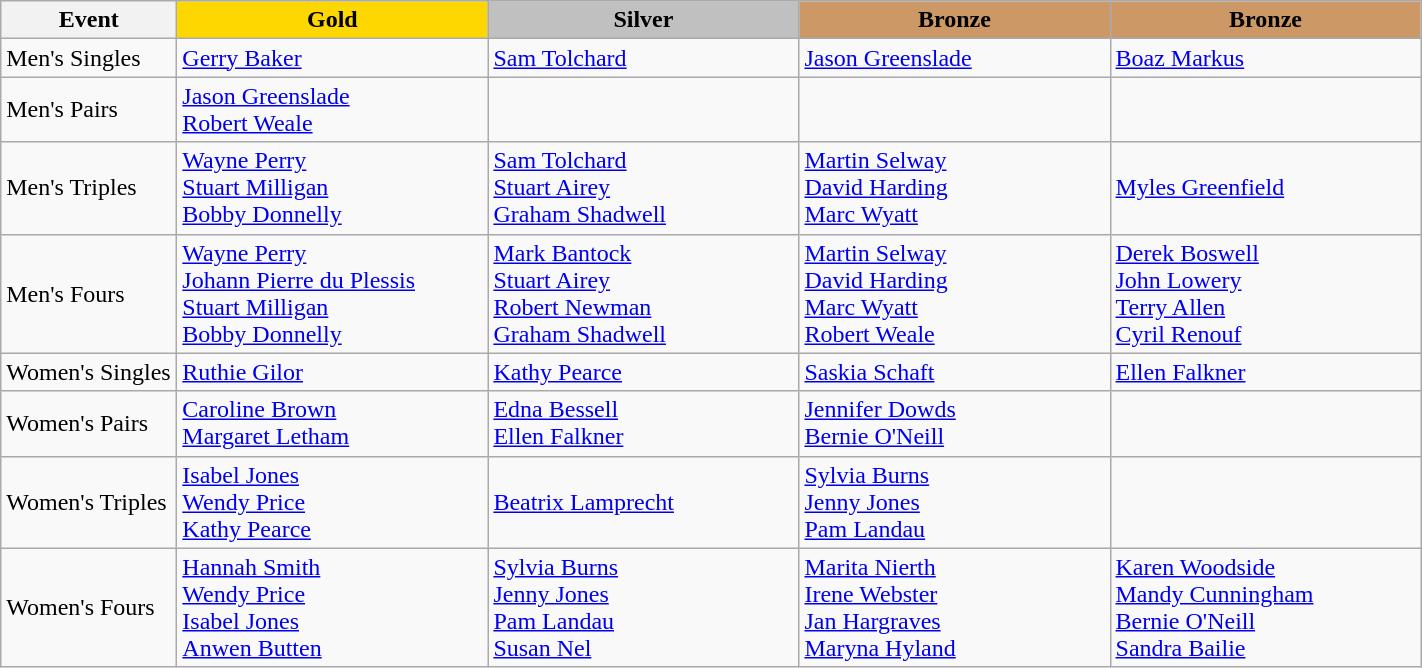<table class="wikitable" style="font-size: 100%">
<tr>
<th width=110>Event</th>
<th width=200 style="background-color: gold;">Gold</th>
<th width=200 style="background-color: silver;">Silver</th>
<th width=200 style="background-color: #cc9966;">Bronze</th>
<th width=200 style="background-color: #cc9966;">Bronze</th>
</tr>
<tr>
<td>Men's Singles</td>
<td> <a href='#'>Gerry Baker</a></td>
<td> <a href='#'>Sam Tolchard</a></td>
<td> <a href='#'>Jason Greenslade</a></td>
<td> <a href='#'>Boaz Markus</a></td>
</tr>
<tr>
<td>Men's Pairs</td>
<td> <a href='#'>Jason Greenslade</a><br><a href='#'>Robert Weale</a></td>
<td></td>
<td></td>
<td></td>
</tr>
<tr>
<td>Men's Triples</td>
<td> <a href='#'>Wayne Perry</a><br><a href='#'>Stuart Milligan</a><br><a href='#'>Bobby Donnelly</a></td>
<td> <a href='#'>Sam Tolchard</a><br><a href='#'>Stuart Airey</a><br><a href='#'>Graham Shadwell</a></td>
<td> <a href='#'>Martin Selway</a><br><a href='#'>David Harding</a><br><a href='#'>Marc Wyatt</a></td>
<td> <a href='#'>Myles Greenfield</a></td>
</tr>
<tr>
<td>Men's Fours</td>
<td> <a href='#'>Wayne Perry</a><br><a href='#'>Johann Pierre du Plessis</a><br><a href='#'>Stuart Milligan</a><br><a href='#'>Bobby Donnelly</a></td>
<td> <a href='#'>Mark Bantock</a><br><a href='#'>Stuart Airey</a><br><a href='#'>Robert Newman</a><br><a href='#'>Graham Shadwell</a></td>
<td> <a href='#'>Martin Selway</a><br><a href='#'>David Harding</a><br><a href='#'>Marc Wyatt</a><br><a href='#'>Robert Weale</a></td>
<td> <a href='#'>Derek Boswell</a><br><a href='#'>John Lowery</a><br><a href='#'>Terry Allen</a><br><a href='#'>Cyril Renouf</a></td>
</tr>
<tr>
<td>Women's Singles</td>
<td> <a href='#'>Ruthie Gilor</a></td>
<td> <a href='#'>Kathy Pearce</a></td>
<td> <a href='#'>Saskia Schaft</a></td>
<td> <a href='#'>Ellen Falkner</a></td>
</tr>
<tr>
<td>Women's Pairs</td>
<td> <a href='#'>Caroline Brown</a><br><a href='#'>Margaret Letham</a></td>
<td> <a href='#'>Edna Bessell</a><br><a href='#'>Ellen Falkner</a></td>
<td> <a href='#'>Jennifer Dowds</a><br><a href='#'>Bernie O'Neill</a></td>
<td></td>
</tr>
<tr>
<td>Women's Triples</td>
<td> <a href='#'>Isabel Jones</a><br><a href='#'>Wendy Price</a><br><a href='#'>Kathy Pearce</a></td>
<td> <a href='#'>Beatrix Lamprecht</a><br></td>
<td> <a href='#'>Sylvia Burns</a><br><a href='#'>Jenny Jones</a><br><a href='#'>Pam Landau</a><br></td>
<td></td>
</tr>
<tr>
<td>Women's Fours</td>
<td> <a href='#'>Hannah Smith</a><br> <a href='#'>Wendy Price</a><br><a href='#'>Isabel Jones</a><br><a href='#'>Anwen Butten</a></td>
<td> <a href='#'>Sylvia Burns</a><br><a href='#'>Jenny Jones</a><br><a href='#'>Pam Landau</a><br><a href='#'>Susan Nel</a></td>
<td> <a href='#'>Marita Nierth</a><br> <a href='#'>Irene Webster</a><br><a href='#'>Jan Hargraves</a><br><a href='#'>Maryna Hyland</a></td>
<td> <a href='#'>Karen Woodside</a><br><a href='#'>Mandy Cunningham</a><br><a href='#'>Bernie O'Neill</a><br><a href='#'>Sandra Bailie</a></td>
</tr>
</table>
